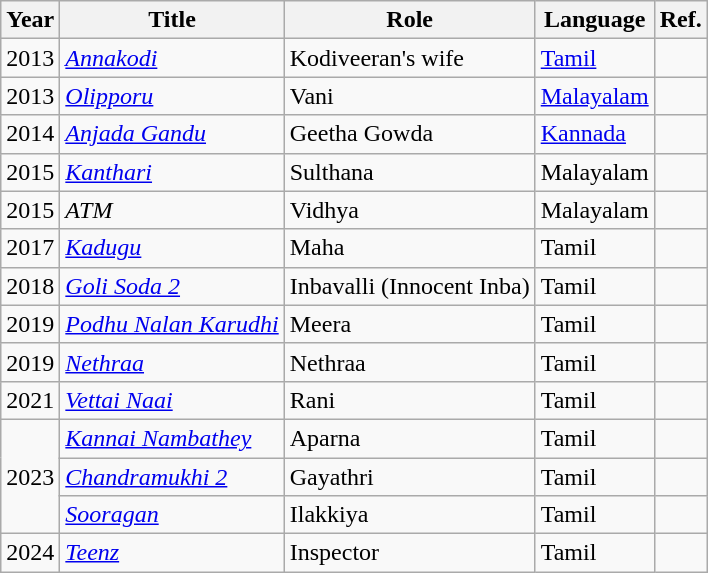<table class="wikitable sortable">
<tr>
<th scope="col">Year</th>
<th scope="col">Title</th>
<th scope="col">Role</th>
<th scope="col">Language</th>
<th scope="col" class="unsortable">Ref.</th>
</tr>
<tr>
<td>2013</td>
<td><em><a href='#'>Annakodi</a></em></td>
<td>Kodiveeran's wife</td>
<td><a href='#'>Tamil</a></td>
<td></td>
</tr>
<tr>
<td>2013</td>
<td><em><a href='#'>Olipporu</a></em></td>
<td>Vani</td>
<td><a href='#'>Malayalam</a></td>
<td></td>
</tr>
<tr>
<td>2014</td>
<td><em><a href='#'>Anjada Gandu</a></em></td>
<td>Geetha Gowda</td>
<td><a href='#'>Kannada</a></td>
<td></td>
</tr>
<tr>
<td>2015</td>
<td><em><a href='#'>Kanthari</a></em></td>
<td>Sulthana</td>
<td>Malayalam</td>
<td></td>
</tr>
<tr>
<td>2015</td>
<td><em>ATM</em></td>
<td>Vidhya</td>
<td>Malayalam</td>
<td></td>
</tr>
<tr>
<td>2017</td>
<td><em><a href='#'>Kadugu</a></em></td>
<td>Maha</td>
<td>Tamil</td>
<td></td>
</tr>
<tr>
<td>2018</td>
<td><em><a href='#'>Goli Soda 2</a></em></td>
<td>Inbavalli (Innocent Inba)</td>
<td>Tamil</td>
<td></td>
</tr>
<tr>
<td>2019</td>
<td><em><a href='#'>Podhu Nalan Karudhi</a></em></td>
<td>Meera</td>
<td>Tamil</td>
<td></td>
</tr>
<tr>
<td>2019</td>
<td><em><a href='#'>Nethraa</a></em></td>
<td>Nethraa</td>
<td>Tamil</td>
<td></td>
</tr>
<tr>
<td>2021</td>
<td><em><a href='#'>Vettai Naai</a></em></td>
<td>Rani</td>
<td>Tamil</td>
<td></td>
</tr>
<tr>
<td rowspan="3">2023</td>
<td><em><a href='#'>Kannai Nambathey</a></em></td>
<td>Aparna</td>
<td>Tamil</td>
<td></td>
</tr>
<tr>
<td><em><a href='#'>Chandramukhi 2</a></em></td>
<td>Gayathri</td>
<td>Tamil</td>
<td></td>
</tr>
<tr>
<td><em><a href='#'>Sooragan</a></em></td>
<td>Ilakkiya</td>
<td>Tamil</td>
<td></td>
</tr>
<tr>
<td>2024</td>
<td><em><a href='#'>Teenz</a></em></td>
<td>Inspector</td>
<td>Tamil</td>
<td></td>
</tr>
</table>
